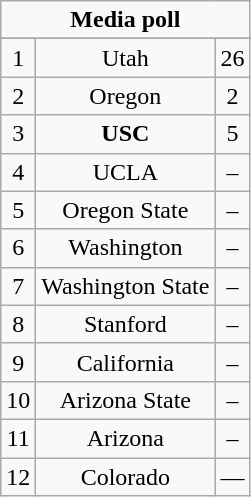<table class="wikitable" style="display: inline-table;">
<tr>
<td align="center" Colspan="3"><strong>Media poll</strong></td>
</tr>
<tr align="center">
</tr>
<tr align="center">
<td>1</td>
<td>Utah</td>
<td>26</td>
</tr>
<tr align="center">
<td>2</td>
<td>Oregon</td>
<td>2</td>
</tr>
<tr align="center">
<td>3</td>
<td><strong>USC</strong></td>
<td>5</td>
</tr>
<tr align="center">
<td>4</td>
<td>UCLA</td>
<td>–</td>
</tr>
<tr align="center">
<td>5</td>
<td>Oregon State</td>
<td>–</td>
</tr>
<tr align="center">
<td>6</td>
<td>Washington</td>
<td>–</td>
</tr>
<tr align="center">
<td>7</td>
<td>Washington State</td>
<td>–</td>
</tr>
<tr align="center">
<td>8</td>
<td>Stanford</td>
<td>–</td>
</tr>
<tr align="center">
<td>9</td>
<td>California</td>
<td>–</td>
</tr>
<tr align="center">
<td>10</td>
<td>Arizona State</td>
<td>–</td>
</tr>
<tr align="center">
<td>11</td>
<td>Arizona</td>
<td>–</td>
</tr>
<tr align="center">
<td>12</td>
<td>Colorado</td>
<td>—</td>
</tr>
</table>
